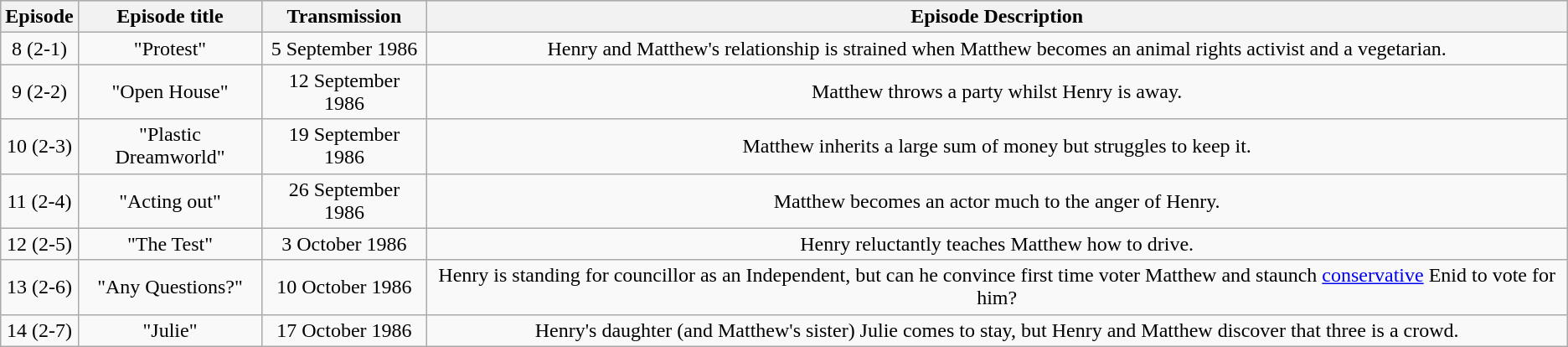<table class="wikitable" style="text-align: center;">
<tr bgcolor="#CCCCCC">
<th>Episode</th>
<th>Episode title</th>
<th>Transmission</th>
<th>Episode Description</th>
</tr>
<tr>
<td>8  (2-1)</td>
<td>"Protest"</td>
<td>5 September 1986</td>
<td>Henry and Matthew's relationship is strained when Matthew becomes an animal rights activist and a vegetarian.</td>
</tr>
<tr>
<td>9  (2-2)</td>
<td>"Open House"</td>
<td>12 September 1986</td>
<td>Matthew throws a party whilst Henry is away.</td>
</tr>
<tr>
<td>10  (2-3)</td>
<td>"Plastic Dreamworld"</td>
<td>19 September 1986</td>
<td>Matthew inherits a large sum of money but struggles to keep it.</td>
</tr>
<tr>
<td>11  (2-4)</td>
<td>"Acting out"</td>
<td>26 September 1986</td>
<td>Matthew becomes an actor much to the anger of Henry.</td>
</tr>
<tr>
<td>12  (2-5)</td>
<td>"The Test"</td>
<td>3 October 1986</td>
<td>Henry reluctantly teaches Matthew how to drive.</td>
</tr>
<tr>
<td>13  (2-6)</td>
<td>"Any Questions?"</td>
<td>10 October 1986</td>
<td>Henry is standing for councillor as an Independent, but can he convince first time voter Matthew and staunch <a href='#'>conservative</a> Enid to vote for him?</td>
</tr>
<tr>
<td>14  (2-7)</td>
<td>"Julie"</td>
<td>17 October 1986</td>
<td>Henry's daughter (and Matthew's sister) Julie comes to stay, but Henry and Matthew discover that three is a crowd.</td>
</tr>
</table>
